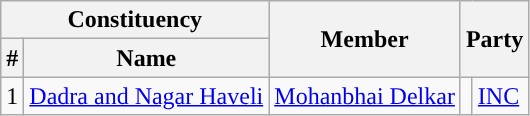<table class="wikitable">
<tr>
<th colspan="2">Constituency</th>
<th rowspan="2">Member</th>
<th colspan="2" rowspan="2">Party</th>
</tr>
<tr>
<th>#</th>
<th>Name</th>
</tr>
<tr>
<td>1</td>
<td><a href='#'>Dadra and Nagar Haveli</a></td>
<td><a href='#'>Mohanbhai Delkar</a></td>
<td style="background-color: "></td>
<td><a href='#'>INC</a></td>
</tr>
</table>
